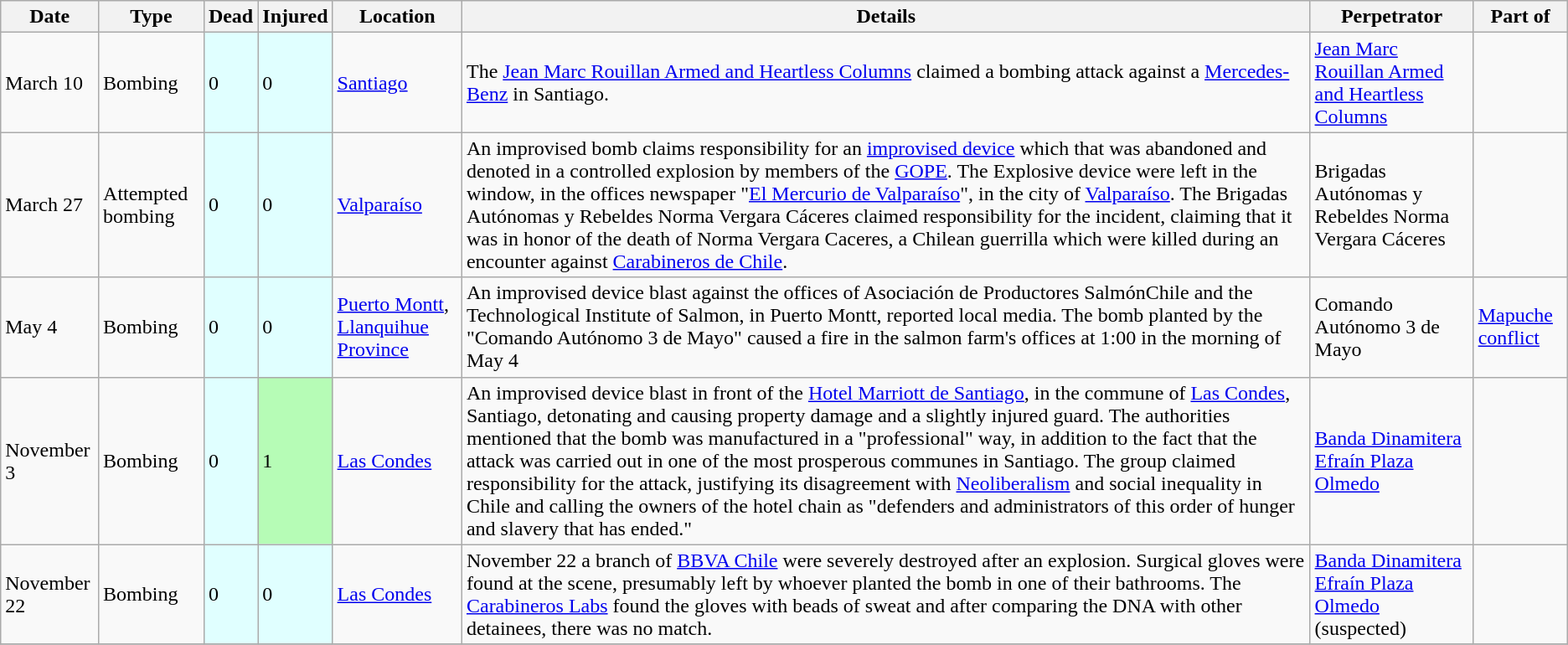<table class="wikitable" border="1">
<tr>
<th>Date</th>
<th>Type</th>
<th data-sort-type="number">Dead</th>
<th data-sort-type="number">Injured</th>
<th>Location</th>
<th class="unsortable">Details</th>
<th>Perpetrator</th>
<th>Part of<br></th>
</tr>
<tr>
<td>March 10</td>
<td>Bombing</td>
<td style="background:#E0FFFF;text-align:left">0</td>
<td style="background:#E0FFFF;text-align:left">0</td>
<td><a href='#'>Santiago</a></td>
<td>The <a href='#'>Jean Marc Rouillan Armed and Heartless Columns</a> claimed a bombing attack against a <a href='#'>Mercedes-Benz</a> in Santiago.</td>
<td><a href='#'>Jean Marc Rouillan Armed and Heartless Columns</a></td>
<td></td>
</tr>
<tr>
<td>March 27</td>
<td>Attempted bombing</td>
<td style="background:#E0FFFF;text-align:left">0</td>
<td style="background:#E0FFFF;text-align:left">0</td>
<td><a href='#'>Valparaíso</a></td>
<td>An improvised bomb claims responsibility for an <a href='#'>improvised device</a> which that was abandoned and denoted in a controlled explosion by members of the <a href='#'>GOPE</a>. The Explosive device were left in the window, in the offices newspaper "<a href='#'>El Mercurio de Valparaíso</a>", in the city of <a href='#'>Valparaíso</a>. The Brigadas Autónomas y Rebeldes Norma Vergara Cáceres claimed responsibility for the incident, claiming that it was in honor of the death of Norma Vergara Caceres, a Chilean guerrilla which were killed during an encounter against <a href='#'>Carabineros de Chile</a>.</td>
<td>Brigadas Autónomas y Rebeldes Norma Vergara Cáceres</td>
<td></td>
</tr>
<tr>
<td>May 4</td>
<td>Bombing</td>
<td style="background:#E0FFFF;text-align:left">0</td>
<td style="background:#E0FFFF;text-align:left">0</td>
<td><a href='#'>Puerto Montt</a>, <a href='#'>Llanquihue Province</a></td>
<td>An improvised device blast against the offices of Asociación de Productores SalmónChile and the Technological Institute of Salmon, in Puerto Montt, reported local media. The bomb planted by the "Comando  Autónomo 3 de Mayo" caused a fire in the salmon farm's offices at 1:00 in the morning of May 4</td>
<td>Comando  Autónomo 3 de Mayo</td>
<td><a href='#'>Mapuche conflict</a></td>
</tr>
<tr>
<td>November 3</td>
<td>Bombing</td>
<td style="background:#E0FFFF;text-align:left">0</td>
<td style="background:#B6FCB6;text-align:left">1</td>
<td><a href='#'>Las Condes</a></td>
<td>An improvised device blast in front of the <a href='#'>Hotel Marriott de Santiago</a>, in the commune of <a href='#'>Las Condes</a>, Santiago, detonating and causing property damage and a slightly injured guard. The authorities mentioned that the bomb was manufactured in a "professional" way, in addition to the fact that the attack was carried out in one of the most prosperous communes in Santiago. The group claimed responsibility for the attack, justifying its disagreement with <a href='#'>Neoliberalism</a> and social inequality in Chile and calling the owners of the hotel chain as "defenders and administrators of this order of hunger and slavery that has ended."</td>
<td><a href='#'>Banda Dinamitera Efraín Plaza Olmedo</a></td>
<td></td>
</tr>
<tr>
<td>November 22</td>
<td>Bombing</td>
<td style="background:#E0FFFF;text-align:left">0</td>
<td style="background:#E0FFFF;text-align:left">0</td>
<td><a href='#'>Las Condes</a></td>
<td>November 22 a branch of <a href='#'>BBVA Chile</a> were severely destroyed after an explosion. Surgical gloves were found at the scene, presumably left by whoever planted the bomb in one of their bathrooms. The <a href='#'>Carabineros Labs</a> found the gloves with beads of sweat and after comparing the DNA with other detainees, there was no match.</td>
<td><a href='#'>Banda Dinamitera Efraín Plaza Olmedo</a> (suspected)</td>
<td></td>
</tr>
<tr>
</tr>
</table>
